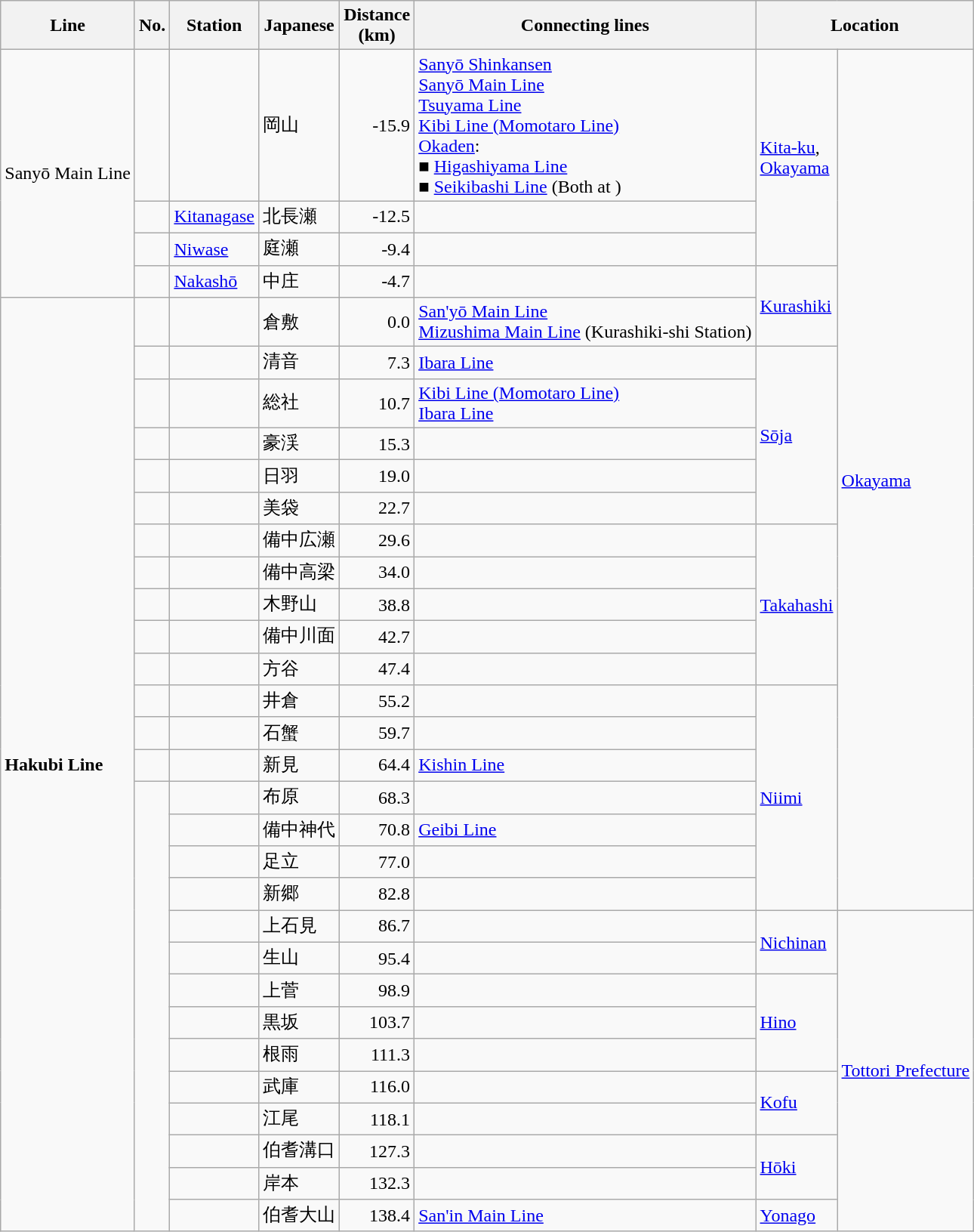<table class=wikitable>
<tr>
<th>Line</th>
<th>No.</th>
<th>Station</th>
<th>Japanese</th>
<th>Distance<br>(km)</th>
<th>Connecting lines</th>
<th colspan="2">Location</th>
</tr>
<tr>
<td rowspan=5>Sanyō Main Line</td>
<td></td>
<td></td>
<td>岡山</td>
<td align=right>-15.9</td>
<td> <a href='#'>Sanyō Shinkansen</a><br>  <a href='#'>Sanyō Main Line</a><br>  <a href='#'>Tsuyama Line</a><br>  <a href='#'>Kibi Line (Momotaro Line)</a><br><a href='#'>Okaden</a>: <br><span>■</span> <a href='#'>Higashiyama Line</a><br> <span>■</span> <a href='#'>Seikibashi Line</a> (Both at )</td>
<td rowspan=3><a href='#'>Kita-ku</a>,<br><a href='#'>Okayama</a></td>
<td rowspan=23><a href='#'>Okayama</a></td>
</tr>
<tr>
<td></td>
<td><a href='#'>Kitanagase</a></td>
<td>北長瀬</td>
<td align=right>-12.5</td>
<td></td>
</tr>
<tr>
<td></td>
<td><a href='#'>Niwase</a></td>
<td>庭瀬</td>
<td align=right>-9.4</td>
<td></td>
</tr>
<tr>
<td></td>
<td><a href='#'>Nakashō</a></td>
<td>中庄</td>
<td align=right>-4.7</td>
<td></td>
<td rowspan=3><a href='#'>Kurashiki</a></td>
</tr>
<tr>
<td rowspan=2></td>
<td rowspan=2></td>
<td rowspan=2>倉敷</td>
<td rowspan=2 align="right">0.0</td>
<td rowspan=2> <a href='#'>San'yō Main Line</a><br><a href='#'>Mizushima Main Line</a> (Kurashiki-shi Station)</td>
</tr>
<tr>
<td rowspan=28><strong>Hakubi Line</strong></td>
</tr>
<tr>
<td></td>
<td></td>
<td>清音</td>
<td align="right">7.3</td>
<td><a href='#'>Ibara Line</a></td>
<td rowspan=5><a href='#'>Sōja</a></td>
</tr>
<tr>
<td></td>
<td></td>
<td>総社</td>
<td align="right">10.7</td>
<td> <a href='#'>Kibi Line (Momotaro Line)</a><br><a href='#'>Ibara Line</a></td>
</tr>
<tr>
<td></td>
<td></td>
<td>豪渓</td>
<td align="right">15.3</td>
<td> </td>
</tr>
<tr>
<td></td>
<td></td>
<td>日羽</td>
<td align="right">19.0</td>
<td> </td>
</tr>
<tr>
<td></td>
<td></td>
<td>美袋</td>
<td align="right">22.7</td>
<td> </td>
</tr>
<tr>
<td></td>
<td></td>
<td>備中広瀬</td>
<td align="right">29.6</td>
<td> </td>
<td rowspan="5"><a href='#'>Takahashi</a></td>
</tr>
<tr>
<td></td>
<td></td>
<td>備中高梁</td>
<td align="right">34.0</td>
<td> </td>
</tr>
<tr>
<td></td>
<td></td>
<td>木野山</td>
<td align="right">38.8</td>
<td> </td>
</tr>
<tr>
<td></td>
<td></td>
<td>備中川面</td>
<td align="right">42.7</td>
<td> </td>
</tr>
<tr>
<td></td>
<td></td>
<td>方谷</td>
<td align="right">47.4</td>
<td> </td>
</tr>
<tr>
<td></td>
<td></td>
<td>井倉</td>
<td align="right">55.2</td>
<td> </td>
<td rowspan="7"><a href='#'>Niimi</a></td>
</tr>
<tr>
<td></td>
<td></td>
<td>石蟹</td>
<td align="right">59.7</td>
<td> </td>
</tr>
<tr>
<td></td>
<td></td>
<td>新見</td>
<td align="right">64.4</td>
<td> <a href='#'>Kishin Line</a></td>
</tr>
<tr>
<td rowspan="14"></td>
<td></td>
<td>布原</td>
<td align="right">68.3</td>
<td> </td>
</tr>
<tr>
<td></td>
<td>備中神代</td>
<td align="right">70.8</td>
<td> <a href='#'>Geibi Line</a></td>
</tr>
<tr>
<td></td>
<td>足立</td>
<td align="right">77.0</td>
<td> </td>
</tr>
<tr>
<td></td>
<td>新郷</td>
<td align="right">82.8</td>
<td> </td>
</tr>
<tr>
<td></td>
<td>上石見</td>
<td align="right">86.7</td>
<td> </td>
<td rowspan="2"><a href='#'>Nichinan</a></td>
<td rowspan="10"><a href='#'>Tottori Prefecture</a></td>
</tr>
<tr>
<td></td>
<td>生山</td>
<td align="right">95.4</td>
<td> </td>
</tr>
<tr>
<td></td>
<td>上菅</td>
<td align="right">98.9</td>
<td> </td>
<td rowspan="3"><a href='#'>Hino</a></td>
</tr>
<tr>
<td></td>
<td>黒坂</td>
<td align="right">103.7</td>
<td> </td>
</tr>
<tr>
<td></td>
<td>根雨</td>
<td align="right">111.3</td>
<td> </td>
</tr>
<tr>
<td></td>
<td>武庫</td>
<td align="right">116.0</td>
<td> </td>
<td rowspan="2"><a href='#'>Kofu</a></td>
</tr>
<tr>
<td></td>
<td>江尾</td>
<td align="right">118.1</td>
<td> </td>
</tr>
<tr>
<td></td>
<td>伯耆溝口</td>
<td align="right">127.3</td>
<td> </td>
<td rowspan="2"><a href='#'>Hōki</a></td>
</tr>
<tr>
<td></td>
<td>岸本</td>
<td align="right">132.3</td>
<td> </td>
</tr>
<tr>
<td></td>
<td>伯耆大山</td>
<td align="right">138.4</td>
<td> <a href='#'>San'in Main Line</a></td>
<td><a href='#'>Yonago</a></td>
</tr>
</table>
